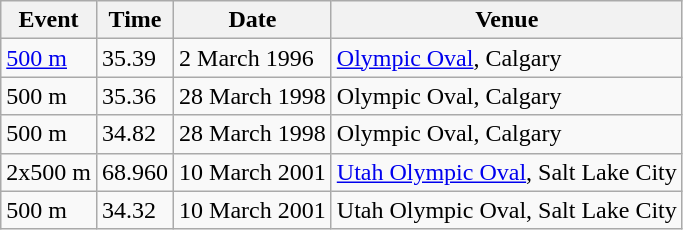<table class='wikitable'>
<tr>
<th>Event</th>
<th>Time</th>
<th>Date</th>
<th>Venue</th>
</tr>
<tr>
<td><a href='#'>500 m</a></td>
<td>35.39</td>
<td>2 March 1996</td>
<td align=left><a href='#'>Olympic Oval</a>, Calgary</td>
</tr>
<tr>
<td>500 m</td>
<td>35.36</td>
<td>28 March 1998</td>
<td align=left>Olympic Oval, Calgary</td>
</tr>
<tr>
<td>500 m</td>
<td>34.82</td>
<td>28 March 1998</td>
<td align=left>Olympic Oval, Calgary</td>
</tr>
<tr>
<td>2x500 m</td>
<td>68.960</td>
<td>10 March 2001</td>
<td align=left><a href='#'>Utah Olympic Oval</a>, Salt Lake City</td>
</tr>
<tr>
<td>500 m</td>
<td>34.32</td>
<td>10 March 2001</td>
<td align=left>Utah Olympic Oval, Salt Lake City</td>
</tr>
</table>
